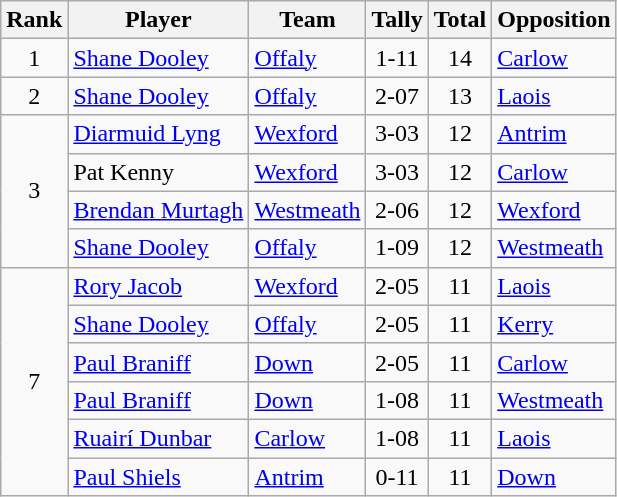<table class="wikitable">
<tr>
<th>Rank</th>
<th>Player</th>
<th>Team</th>
<th>Tally</th>
<th>Total</th>
<th>Opposition</th>
</tr>
<tr>
<td rowspan=1 align=center>1</td>
<td><a href='#'>Shane Dooley</a></td>
<td><a href='#'>Offaly</a></td>
<td align=center>1-11</td>
<td align=center>14</td>
<td><a href='#'>Carlow</a></td>
</tr>
<tr>
<td rowspan=1 align=center>2</td>
<td><a href='#'>Shane Dooley</a></td>
<td><a href='#'>Offaly</a></td>
<td align=center>2-07</td>
<td align=center>13</td>
<td><a href='#'>Laois</a></td>
</tr>
<tr>
<td rowspan=4 align=center>3</td>
<td><a href='#'>Diarmuid Lyng</a></td>
<td><a href='#'>Wexford</a></td>
<td align=center>3-03</td>
<td align=center>12</td>
<td><a href='#'>Antrim</a></td>
</tr>
<tr>
<td>Pat Kenny</td>
<td><a href='#'>Wexford</a></td>
<td align=center>3-03</td>
<td align=center>12</td>
<td><a href='#'>Carlow</a></td>
</tr>
<tr>
<td><a href='#'>Brendan Murtagh</a></td>
<td><a href='#'>Westmeath</a></td>
<td align=center>2-06</td>
<td align=center>12</td>
<td><a href='#'>Wexford</a></td>
</tr>
<tr>
<td><a href='#'>Shane Dooley</a></td>
<td><a href='#'>Offaly</a></td>
<td align=center>1-09</td>
<td align=center>12</td>
<td><a href='#'>Westmeath</a></td>
</tr>
<tr>
<td rowspan=6 align=center>7</td>
<td><a href='#'>Rory Jacob</a></td>
<td><a href='#'>Wexford</a></td>
<td align=center>2-05</td>
<td align=center>11</td>
<td><a href='#'>Laois</a></td>
</tr>
<tr>
<td><a href='#'>Shane Dooley</a></td>
<td><a href='#'>Offaly</a></td>
<td align=center>2-05</td>
<td align=center>11</td>
<td><a href='#'>Kerry</a></td>
</tr>
<tr>
<td><a href='#'>Paul Braniff</a></td>
<td><a href='#'>Down</a></td>
<td align=center>2-05</td>
<td align=center>11</td>
<td><a href='#'>Carlow</a></td>
</tr>
<tr>
<td><a href='#'>Paul Braniff</a></td>
<td><a href='#'>Down</a></td>
<td align=center>1-08</td>
<td align=center>11</td>
<td><a href='#'>Westmeath</a></td>
</tr>
<tr>
<td><a href='#'>Ruairí Dunbar</a></td>
<td><a href='#'>Carlow</a></td>
<td align=center>1-08</td>
<td align=center>11</td>
<td><a href='#'>Laois</a></td>
</tr>
<tr>
<td><a href='#'>Paul Shiels</a></td>
<td><a href='#'>Antrim</a></td>
<td align=center>0-11</td>
<td align=center>11</td>
<td><a href='#'>Down</a></td>
</tr>
</table>
